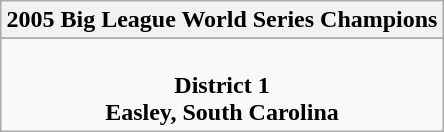<table class="wikitable" style="text-align: center; margin: 0 auto;">
<tr>
<th>2005 Big League World Series Champions</th>
</tr>
<tr>
</tr>
<tr>
<td><br><strong>District 1</strong><br> <strong>Easley, South Carolina</strong></td>
</tr>
</table>
